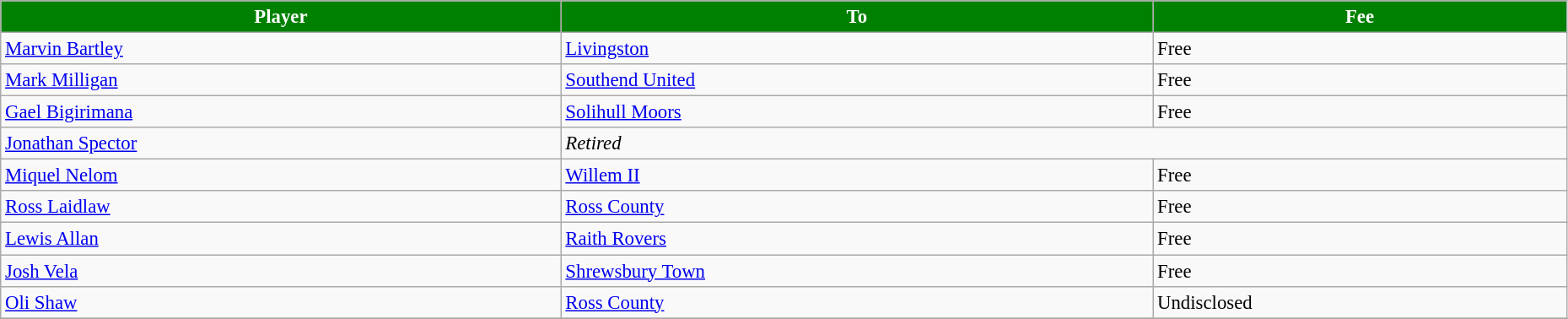<table class="wikitable" style="text-align:center; font-size:95%;width:98%; text-align:left">
<tr>
<th style="background:#008000; color:white;"><strong>Player</strong></th>
<th style="background:#008000; color:white;"><strong>To</strong></th>
<th style="background:#008000; color:white;"><strong>Fee</strong></th>
</tr>
<tr>
<td> <a href='#'>Marvin Bartley</a></td>
<td> <a href='#'>Livingston</a></td>
<td>Free</td>
</tr>
<tr>
<td> <a href='#'>Mark Milligan</a></td>
<td> <a href='#'>Southend United</a></td>
<td>Free</td>
</tr>
<tr>
<td> <a href='#'>Gael Bigirimana</a></td>
<td> <a href='#'>Solihull Moors</a></td>
<td>Free</td>
</tr>
<tr>
<td> <a href='#'>Jonathan Spector</a></td>
<td colspan=2><em>Retired</em></td>
</tr>
<tr>
<td> <a href='#'>Miquel Nelom</a></td>
<td> <a href='#'>Willem II</a></td>
<td>Free</td>
</tr>
<tr>
<td> <a href='#'>Ross Laidlaw</a></td>
<td> <a href='#'>Ross County</a></td>
<td>Free</td>
</tr>
<tr>
<td> <a href='#'>Lewis Allan</a></td>
<td> <a href='#'>Raith Rovers</a></td>
<td>Free</td>
</tr>
<tr>
<td> <a href='#'>Josh Vela</a></td>
<td> <a href='#'>Shrewsbury Town</a></td>
<td>Free</td>
</tr>
<tr>
<td> <a href='#'>Oli Shaw</a></td>
<td> <a href='#'>Ross County</a></td>
<td>Undisclosed</td>
</tr>
<tr>
</tr>
</table>
